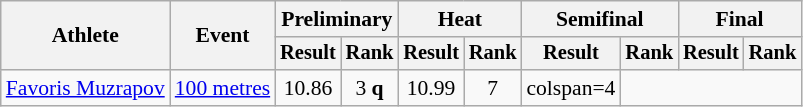<table class="wikitable" style="font-size:90%">
<tr>
<th rowspan="2">Athlete</th>
<th rowspan="2">Event</th>
<th colspan="2">Preliminary</th>
<th colspan="2">Heat</th>
<th colspan="2">Semifinal</th>
<th colspan="2">Final</th>
</tr>
<tr style="font-size:95%">
<th>Result</th>
<th>Rank</th>
<th>Result</th>
<th>Rank</th>
<th>Result</th>
<th>Rank</th>
<th>Result</th>
<th>Rank</th>
</tr>
<tr align=center>
<td align=left><a href='#'>Favoris Muzrapov</a></td>
<td align=left><a href='#'>100 metres</a></td>
<td>10.86</td>
<td>3 <strong>q</strong></td>
<td>10.99</td>
<td>7</td>
<td>colspan=4 </td>
</tr>
</table>
